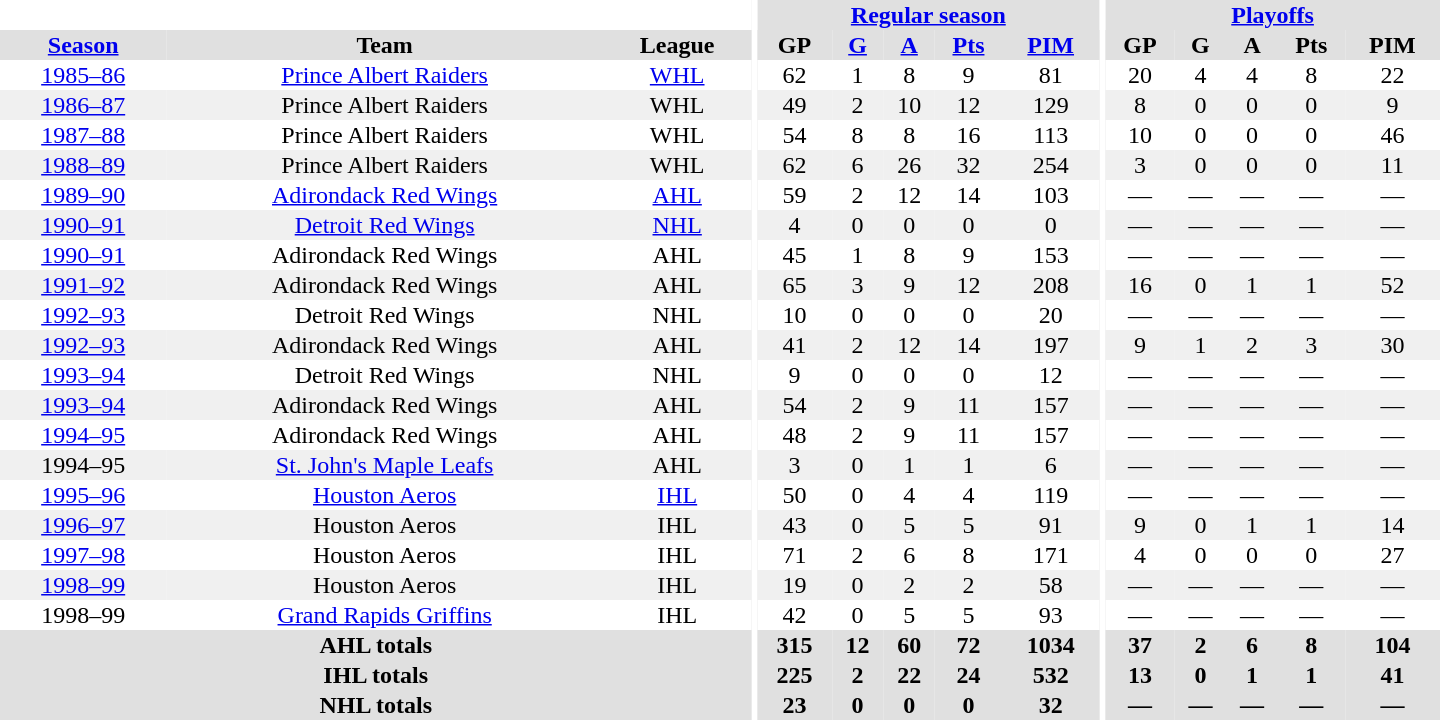<table border="0" cellpadding="1" cellspacing="0" style="text-align:center; width:60em">
<tr bgcolor="#e0e0e0">
<th colspan="3" bgcolor="#ffffff"></th>
<th rowspan="100" bgcolor="#ffffff"></th>
<th colspan="5"><a href='#'>Regular season</a></th>
<th rowspan="100" bgcolor="#ffffff"></th>
<th colspan="5"><a href='#'>Playoffs</a></th>
</tr>
<tr bgcolor="#e0e0e0">
<th><a href='#'>Season</a></th>
<th>Team</th>
<th>League</th>
<th>GP</th>
<th><a href='#'>G</a></th>
<th><a href='#'>A</a></th>
<th><a href='#'>Pts</a></th>
<th><a href='#'>PIM</a></th>
<th>GP</th>
<th>G</th>
<th>A</th>
<th>Pts</th>
<th>PIM</th>
</tr>
<tr>
<td><a href='#'>1985–86</a></td>
<td><a href='#'>Prince Albert Raiders</a></td>
<td><a href='#'>WHL</a></td>
<td>62</td>
<td>1</td>
<td>8</td>
<td>9</td>
<td>81</td>
<td>20</td>
<td>4</td>
<td>4</td>
<td>8</td>
<td>22</td>
</tr>
<tr bgcolor="#f0f0f0">
<td><a href='#'>1986–87</a></td>
<td>Prince Albert Raiders</td>
<td>WHL</td>
<td>49</td>
<td>2</td>
<td>10</td>
<td>12</td>
<td>129</td>
<td>8</td>
<td>0</td>
<td>0</td>
<td>0</td>
<td>9</td>
</tr>
<tr>
<td><a href='#'>1987–88</a></td>
<td>Prince Albert Raiders</td>
<td>WHL</td>
<td>54</td>
<td>8</td>
<td>8</td>
<td>16</td>
<td>113</td>
<td>10</td>
<td>0</td>
<td>0</td>
<td>0</td>
<td>46</td>
</tr>
<tr bgcolor="#f0f0f0">
<td><a href='#'>1988–89</a></td>
<td>Prince Albert Raiders</td>
<td>WHL</td>
<td>62</td>
<td>6</td>
<td>26</td>
<td>32</td>
<td>254</td>
<td>3</td>
<td>0</td>
<td>0</td>
<td>0</td>
<td>11</td>
</tr>
<tr>
<td><a href='#'>1989–90</a></td>
<td><a href='#'>Adirondack Red Wings</a></td>
<td><a href='#'>AHL</a></td>
<td>59</td>
<td>2</td>
<td>12</td>
<td>14</td>
<td>103</td>
<td>—</td>
<td>—</td>
<td>—</td>
<td>—</td>
<td>—</td>
</tr>
<tr bgcolor="#f0f0f0">
<td><a href='#'>1990–91</a></td>
<td><a href='#'>Detroit Red Wings</a></td>
<td><a href='#'>NHL</a></td>
<td>4</td>
<td>0</td>
<td>0</td>
<td>0</td>
<td>0</td>
<td>—</td>
<td>—</td>
<td>—</td>
<td>—</td>
<td>—</td>
</tr>
<tr>
<td><a href='#'>1990–91</a></td>
<td>Adirondack Red Wings</td>
<td>AHL</td>
<td>45</td>
<td>1</td>
<td>8</td>
<td>9</td>
<td>153</td>
<td>—</td>
<td>—</td>
<td>—</td>
<td>—</td>
<td>—</td>
</tr>
<tr bgcolor="#f0f0f0">
<td><a href='#'>1991–92</a></td>
<td>Adirondack Red Wings</td>
<td>AHL</td>
<td>65</td>
<td>3</td>
<td>9</td>
<td>12</td>
<td>208</td>
<td>16</td>
<td>0</td>
<td>1</td>
<td>1</td>
<td>52</td>
</tr>
<tr>
<td><a href='#'>1992–93</a></td>
<td>Detroit Red Wings</td>
<td>NHL</td>
<td>10</td>
<td>0</td>
<td>0</td>
<td>0</td>
<td>20</td>
<td>—</td>
<td>—</td>
<td>—</td>
<td>—</td>
<td>—</td>
</tr>
<tr bgcolor="#f0f0f0">
<td><a href='#'>1992–93</a></td>
<td>Adirondack Red Wings</td>
<td>AHL</td>
<td>41</td>
<td>2</td>
<td>12</td>
<td>14</td>
<td>197</td>
<td>9</td>
<td>1</td>
<td>2</td>
<td>3</td>
<td>30</td>
</tr>
<tr>
<td><a href='#'>1993–94</a></td>
<td>Detroit Red Wings</td>
<td>NHL</td>
<td>9</td>
<td>0</td>
<td>0</td>
<td>0</td>
<td>12</td>
<td>—</td>
<td>—</td>
<td>—</td>
<td>—</td>
<td>—</td>
</tr>
<tr bgcolor="#f0f0f0">
<td><a href='#'>1993–94</a></td>
<td>Adirondack Red Wings</td>
<td>AHL</td>
<td>54</td>
<td>2</td>
<td>9</td>
<td>11</td>
<td>157</td>
<td>—</td>
<td>—</td>
<td>—</td>
<td>—</td>
<td>—</td>
</tr>
<tr>
<td><a href='#'>1994–95</a></td>
<td>Adirondack Red Wings</td>
<td>AHL</td>
<td>48</td>
<td>2</td>
<td>9</td>
<td>11</td>
<td>157</td>
<td>—</td>
<td>—</td>
<td>—</td>
<td>—</td>
<td>—</td>
</tr>
<tr bgcolor="#f0f0f0">
<td>1994–95</td>
<td><a href='#'>St. John's Maple Leafs</a></td>
<td>AHL</td>
<td>3</td>
<td>0</td>
<td>1</td>
<td>1</td>
<td>6</td>
<td>—</td>
<td>—</td>
<td>—</td>
<td>—</td>
<td>—</td>
</tr>
<tr>
<td><a href='#'>1995–96</a></td>
<td><a href='#'>Houston Aeros</a></td>
<td><a href='#'>IHL</a></td>
<td>50</td>
<td>0</td>
<td>4</td>
<td>4</td>
<td>119</td>
<td>—</td>
<td>—</td>
<td>—</td>
<td>—</td>
<td>—</td>
</tr>
<tr bgcolor="#f0f0f0">
<td><a href='#'>1996–97</a></td>
<td>Houston Aeros</td>
<td>IHL</td>
<td>43</td>
<td>0</td>
<td>5</td>
<td>5</td>
<td>91</td>
<td>9</td>
<td>0</td>
<td>1</td>
<td>1</td>
<td>14</td>
</tr>
<tr>
<td><a href='#'>1997–98</a></td>
<td>Houston Aeros</td>
<td>IHL</td>
<td>71</td>
<td>2</td>
<td>6</td>
<td>8</td>
<td>171</td>
<td>4</td>
<td>0</td>
<td>0</td>
<td>0</td>
<td>27</td>
</tr>
<tr bgcolor="#f0f0f0">
<td><a href='#'>1998–99</a></td>
<td>Houston Aeros</td>
<td>IHL</td>
<td>19</td>
<td>0</td>
<td>2</td>
<td>2</td>
<td>58</td>
<td>—</td>
<td>—</td>
<td>—</td>
<td>—</td>
<td>—</td>
</tr>
<tr>
<td>1998–99</td>
<td><a href='#'>Grand Rapids Griffins</a></td>
<td>IHL</td>
<td>42</td>
<td>0</td>
<td>5</td>
<td>5</td>
<td>93</td>
<td>—</td>
<td>—</td>
<td>—</td>
<td>—</td>
<td>—</td>
</tr>
<tr bgcolor="#e0e0e0">
<th colspan="3">AHL totals</th>
<th>315</th>
<th>12</th>
<th>60</th>
<th>72</th>
<th>1034</th>
<th>37</th>
<th>2</th>
<th>6</th>
<th>8</th>
<th>104</th>
</tr>
<tr bgcolor="#e0e0e0">
<th colspan="3">IHL totals</th>
<th>225</th>
<th>2</th>
<th>22</th>
<th>24</th>
<th>532</th>
<th>13</th>
<th>0</th>
<th>1</th>
<th>1</th>
<th>41</th>
</tr>
<tr bgcolor="#e0e0e0">
<th colspan="3">NHL totals</th>
<th>23</th>
<th>0</th>
<th>0</th>
<th>0</th>
<th>32</th>
<th>—</th>
<th>—</th>
<th>—</th>
<th>—</th>
<th>—</th>
</tr>
</table>
